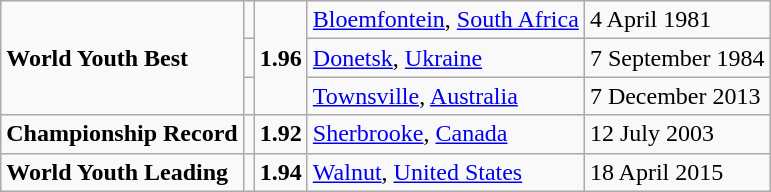<table class="wikitable">
<tr>
<td rowspan=3><strong>World Youth Best</strong></td>
<td></td>
<td rowspan=3><strong>1.96</strong></td>
<td><a href='#'>Bloemfontein</a>, <a href='#'>South Africa</a></td>
<td>4 April 1981</td>
</tr>
<tr>
<td></td>
<td><a href='#'>Donetsk</a>, <a href='#'>Ukraine</a></td>
<td>7 September 1984</td>
</tr>
<tr>
<td></td>
<td><a href='#'>Townsville</a>, <a href='#'>Australia</a></td>
<td>7 December 2013</td>
</tr>
<tr>
<td><strong>Championship Record</strong></td>
<td></td>
<td><strong>1.92</strong></td>
<td><a href='#'>Sherbrooke</a>, <a href='#'>Canada</a></td>
<td>12 July 2003</td>
</tr>
<tr>
<td><strong>World Youth Leading</strong></td>
<td></td>
<td><strong>1.94</strong></td>
<td><a href='#'>Walnut</a>, <a href='#'>United States</a></td>
<td>18 April 2015</td>
</tr>
</table>
